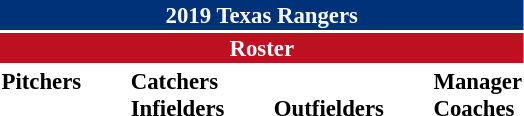<table class="toccolours" style="font-size: 95%;">
<tr>
<th colspan="10" style="background:#003279; color:#fff; text-align:center;">2019 Texas Rangers</th>
</tr>
<tr>
<td colspan="10" style="background:#bd1021; color:white; text-align:center;"><strong>Roster</strong></td>
</tr>
<tr>
<td valign="top"><strong>Pitchers</strong><br>
































</td>
<td style="width:25px;"></td>
<td valign="top"><strong>Catchers</strong><br>



<strong>Infielders</strong>







</td>
<td width="25px"></td>
<td valign="top"><br><strong>Outfielders</strong>






</td>
<td style="width:25px;"></td>
<td valign="top"><strong>Manager</strong><br>
<strong>Coaches</strong>
 
 
 
 
 
 
 
 
 </td>
</tr>
</table>
